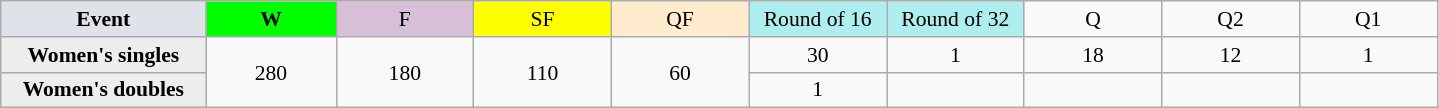<table class=wikitable style=font-size:90%;text-align:center>
<tr>
<td style="width:130px; background:#dfe2e9;"><strong>Event</strong></td>
<td style="width:80px; background:lime;"><strong>W</strong></td>
<td style="width:85px; background:thistle;">F</td>
<td style="width:85px; background:#ff0;">SF</td>
<td style="width:85px; background:#ffebcd;">QF</td>
<td style="width:85px; background:#afeeee;">Round of 16</td>
<td style="width:85px; background:#afeeee;">Round of 32</td>
<td width=85>Q</td>
<td width=85>Q2</td>
<td width=85>Q1</td>
</tr>
<tr>
<th style="background:#ededed;">Women's singles</th>
<td rowspan=2>280</td>
<td rowspan=2>180</td>
<td rowspan=2>110</td>
<td rowspan=2>60</td>
<td>30</td>
<td>1</td>
<td>18</td>
<td>12</td>
<td>1</td>
</tr>
<tr>
<th style="background:#ededed;">Women's doubles</th>
<td>1</td>
<td></td>
<td></td>
<td></td>
<td></td>
</tr>
</table>
